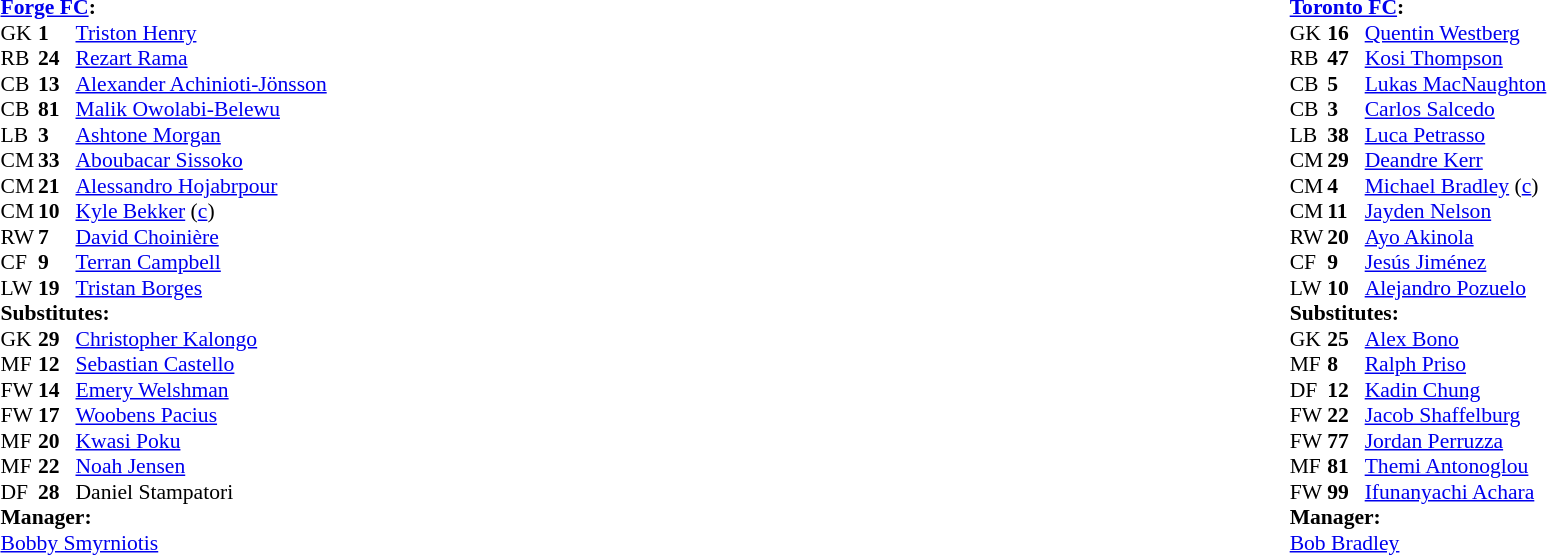<table style="width:100%;">
<tr>
<td style="vertical-align:top; width:40%;"><br><table style="font-size: 90%" cellspacing="0" cellpadding="0">
<tr>
<td colspan="4"><strong><a href='#'>Forge FC</a>:</strong></td>
</tr>
<tr>
<th width=25></th>
<th width=25></th>
</tr>
<tr>
<td>GK</td>
<td><strong>1</strong></td>
<td> <a href='#'>Triston Henry</a></td>
</tr>
<tr>
<td>RB</td>
<td><strong>24</strong></td>
<td> <a href='#'>Rezart Rama</a></td>
</tr>
<tr>
<td>CB</td>
<td><strong>13</strong></td>
<td> <a href='#'>Alexander Achinioti-Jönsson</a></td>
<td></td>
</tr>
<tr>
<td>CB</td>
<td><strong>81</strong></td>
<td> <a href='#'>Malik Owolabi-Belewu</a></td>
<td></td>
</tr>
<tr>
<td>LB</td>
<td><strong>3</strong></td>
<td> <a href='#'>Ashtone Morgan</a></td>
<td></td>
<td></td>
</tr>
<tr>
<td>CM</td>
<td><strong>33</strong></td>
<td> <a href='#'>Aboubacar Sissoko</a></td>
<td></td>
<td></td>
</tr>
<tr>
<td>CM</td>
<td><strong>21</strong></td>
<td> <a href='#'>Alessandro Hojabrpour</a></td>
<td></td>
</tr>
<tr>
<td>CM</td>
<td><strong>10</strong></td>
<td> <a href='#'>Kyle Bekker</a> (<a href='#'>c</a>)</td>
</tr>
<tr>
<td>RW</td>
<td><strong>7</strong></td>
<td> <a href='#'>David Choinière</a></td>
</tr>
<tr>
<td>CF</td>
<td><strong>9</strong></td>
<td> <a href='#'>Terran Campbell</a></td>
</tr>
<tr>
<td>LW</td>
<td><strong>19</strong></td>
<td> <a href='#'>Tristan Borges</a></td>
<td></td>
<td></td>
</tr>
<tr>
<td colspan="3"><strong>Substitutes:</strong></td>
</tr>
<tr>
<td>GK</td>
<td><strong>29</strong></td>
<td> <a href='#'>Christopher Kalongo</a></td>
</tr>
<tr>
<td>MF</td>
<td><strong>12</strong></td>
<td> <a href='#'>Sebastian Castello</a></td>
</tr>
<tr>
<td>FW</td>
<td><strong>14</strong></td>
<td> <a href='#'>Emery Welshman</a></td>
<td></td>
<td></td>
</tr>
<tr>
<td>FW</td>
<td><strong>17</strong></td>
<td> <a href='#'>Woobens Pacius</a></td>
<td></td>
<td></td>
</tr>
<tr>
<td>MF</td>
<td><strong>20</strong></td>
<td> <a href='#'>Kwasi Poku</a></td>
<td></td>
<td></td>
</tr>
<tr>
<td>MF</td>
<td><strong>22</strong></td>
<td> <a href='#'>Noah Jensen</a></td>
</tr>
<tr>
<td>DF</td>
<td><strong>28</strong></td>
<td> Daniel Stampatori</td>
</tr>
<tr>
<td colspan=3><strong>Manager:</strong><br> <a href='#'>Bobby Smyrniotis</a></td>
</tr>
<tr>
<td colspan=4></td>
</tr>
</table>
</td>
<td valign="top"></td>
<td style="vertical-align:top; width:50%;"><br><table cellspacing="0" cellpadding="0" style="font-size:90%; margin:auto;">
<tr>
<td colspan="4"><strong><a href='#'>Toronto FC</a>:</strong></td>
</tr>
<tr>
<th width=25></th>
<th width=25></th>
</tr>
<tr>
<td>GK</td>
<td><strong>16</strong></td>
<td> <a href='#'>Quentin Westberg</a></td>
</tr>
<tr>
<td>RB</td>
<td><strong>47</strong></td>
<td> <a href='#'>Kosi Thompson</a></td>
</tr>
<tr>
<td>CB</td>
<td><strong>5</strong></td>
<td> <a href='#'>Lukas MacNaughton</a></td>
<td></td>
<td></td>
</tr>
<tr>
<td>CB</td>
<td><strong>3</strong></td>
<td> <a href='#'>Carlos Salcedo</a></td>
</tr>
<tr>
<td>LB</td>
<td><strong>38</strong></td>
<td> <a href='#'>Luca Petrasso</a></td>
<td></td>
<td></td>
</tr>
<tr>
<td>CM</td>
<td><strong>29</strong></td>
<td> <a href='#'>Deandre Kerr</a></td>
</tr>
<tr>
<td>CM</td>
<td><strong>4</strong></td>
<td> <a href='#'>Michael Bradley</a> (<a href='#'>c</a>)</td>
</tr>
<tr>
<td>CM</td>
<td><strong>11</strong></td>
<td> <a href='#'>Jayden Nelson</a></td>
<td></td>
<td></td>
</tr>
<tr>
<td>RW</td>
<td><strong>20</strong></td>
<td> <a href='#'>Ayo Akinola</a></td>
<td></td>
<td></td>
</tr>
<tr>
<td>CF</td>
<td><strong>9 </strong></td>
<td> <a href='#'>Jesús Jiménez</a></td>
</tr>
<tr>
<td>LW</td>
<td><strong>10</strong></td>
<td> <a href='#'>Alejandro Pozuelo</a></td>
<td></td>
</tr>
<tr>
<td colspan="3"><strong>Substitutes:</strong></td>
</tr>
<tr>
<td>GK</td>
<td><strong>25</strong></td>
<td> <a href='#'>Alex Bono</a></td>
</tr>
<tr>
<td>MF</td>
<td><strong>8</strong></td>
<td> <a href='#'>Ralph Priso</a></td>
<td></td>
<td></td>
</tr>
<tr>
<td>DF</td>
<td><strong>12</strong></td>
<td> <a href='#'>Kadin Chung</a></td>
<td></td>
<td></td>
</tr>
<tr>
<td>FW</td>
<td><strong>22</strong></td>
<td> <a href='#'>Jacob Shaffelburg</a></td>
<td></td>
<td></td>
</tr>
<tr>
<td>FW</td>
<td><strong>77</strong></td>
<td> <a href='#'>Jordan Perruzza</a></td>
<td></td>
<td></td>
</tr>
<tr>
<td>MF</td>
<td><strong>81</strong></td>
<td> <a href='#'>Themi Antonoglou</a></td>
</tr>
<tr>
<td>FW</td>
<td><strong>99</strong></td>
<td> <a href='#'>Ifunanyachi Achara</a></td>
</tr>
<tr>
<td colspan=3><strong>Manager:</strong><br> <a href='#'>Bob Bradley</a></td>
</tr>
<tr>
<td colspan=4></td>
</tr>
</table>
</td>
</tr>
</table>
